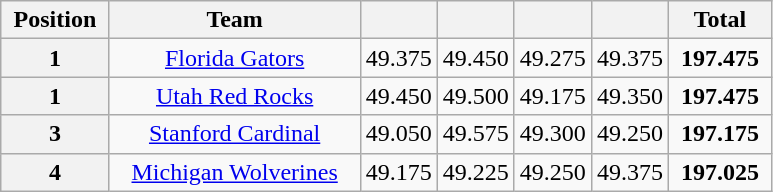<table class="wikitable sortable" style="text-align:center; ">
<tr>
<th>Position</th>
<th>Team</th>
<th width="10%"></th>
<th width="10%"></th>
<th width="10%"></th>
<th width="10%"></th>
<th>Total</th>
</tr>
<tr>
<th>1</th>
<td><a href='#'>Florida Gators</a></td>
<td>49.375</td>
<td>49.450</td>
<td>49.275</td>
<td>49.375</td>
<td><strong>197.475</strong></td>
</tr>
<tr>
<th>1</th>
<td><a href='#'>Utah Red Rocks</a></td>
<td>49.450</td>
<td>49.500</td>
<td>49.175</td>
<td>49.350</td>
<td><strong>197.475</strong></td>
</tr>
<tr>
<th>3</th>
<td><a href='#'>Stanford Cardinal</a></td>
<td>49.050</td>
<td>49.575</td>
<td>49.300</td>
<td>49.250</td>
<td><strong>197.175</strong></td>
</tr>
<tr>
<th>4</th>
<td><a href='#'>Michigan Wolverines</a></td>
<td>49.175</td>
<td>49.225</td>
<td>49.250</td>
<td>49.375</td>
<td><strong>197.025</strong></td>
</tr>
</table>
